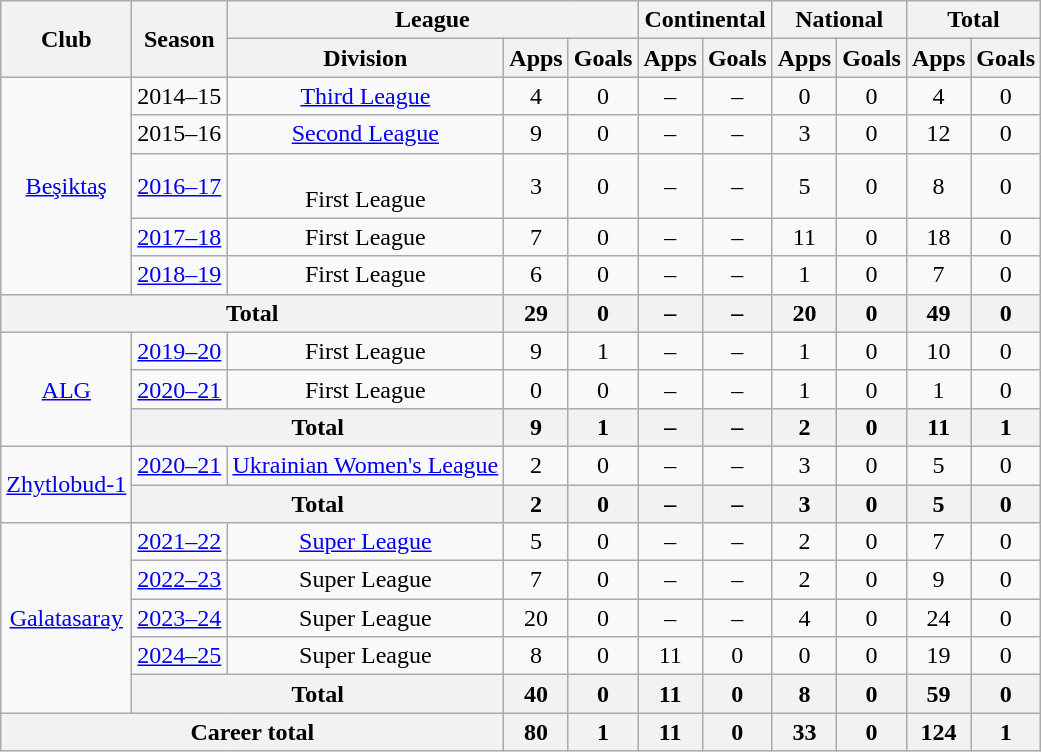<table class="wikitable" style="text-align: center;">
<tr>
<th rowspan="2">Club</th>
<th rowspan="2">Season</th>
<th colspan="3">League</th>
<th colspan="2">Continental</th>
<th colspan="2">National</th>
<th colspan="2">Total</th>
</tr>
<tr>
<th>Division</th>
<th>Apps</th>
<th>Goals</th>
<th>Apps</th>
<th>Goals</th>
<th>Apps</th>
<th>Goals</th>
<th>Apps</th>
<th>Goals</th>
</tr>
<tr>
<td rowspan=5><a href='#'>Beşiktaş</a></td>
<td>2014–15</td>
<td><a href='#'>Third League</a></td>
<td>4</td>
<td>0</td>
<td>–</td>
<td>–</td>
<td>0</td>
<td>0</td>
<td>4</td>
<td>0</td>
</tr>
<tr>
<td>2015–16</td>
<td><a href='#'>Second League</a></td>
<td>9</td>
<td>0</td>
<td>–</td>
<td>–</td>
<td>3</td>
<td>0</td>
<td>12</td>
<td>0</td>
</tr>
<tr>
<td><a href='#'>2016–17</a></td>
<td><br>First League</td>
<td>3</td>
<td>0</td>
<td>–</td>
<td>–</td>
<td>5</td>
<td>0</td>
<td>8</td>
<td>0</td>
</tr>
<tr>
<td><a href='#'>2017–18</a></td>
<td>First League</td>
<td>7</td>
<td>0</td>
<td>–</td>
<td>–</td>
<td>11</td>
<td>0</td>
<td>18</td>
<td>0</td>
</tr>
<tr>
<td><a href='#'>2018–19</a></td>
<td>First League</td>
<td>6</td>
<td>0</td>
<td>–</td>
<td>–</td>
<td>1</td>
<td>0</td>
<td>7</td>
<td>0</td>
</tr>
<tr>
<th colspan="3">Total</th>
<th>29</th>
<th>0</th>
<th>–</th>
<th>–</th>
<th>20</th>
<th>0</th>
<th>49</th>
<th>0</th>
</tr>
<tr>
<td rowspan=3><a href='#'>ALG</a></td>
<td><a href='#'>2019–20</a></td>
<td>First League</td>
<td>9</td>
<td>1</td>
<td>–</td>
<td>–</td>
<td>1</td>
<td>0</td>
<td>10</td>
<td>0</td>
</tr>
<tr>
<td><a href='#'>2020–21</a></td>
<td>First League</td>
<td>0</td>
<td>0</td>
<td>–</td>
<td>–</td>
<td>1</td>
<td>0</td>
<td>1</td>
<td>0</td>
</tr>
<tr>
<th colspan="2">Total</th>
<th>9</th>
<th>1</th>
<th>–</th>
<th>–</th>
<th>2</th>
<th>0</th>
<th>11</th>
<th>1</th>
</tr>
<tr>
<td rowspan=2><a href='#'>Zhytlobud-1</a></td>
<td><a href='#'>2020–21</a></td>
<td><a href='#'>Ukrainian Women's League</a></td>
<td>2</td>
<td>0</td>
<td>–</td>
<td>–</td>
<td>3</td>
<td>0</td>
<td>5</td>
<td>0</td>
</tr>
<tr>
<th colspan="2">Total</th>
<th>2</th>
<th>0</th>
<th>–</th>
<th>–</th>
<th>3</th>
<th>0</th>
<th>5</th>
<th>0</th>
</tr>
<tr>
<td rowspan=5><a href='#'>Galatasaray</a></td>
<td><a href='#'>2021–22</a></td>
<td><a href='#'>Super League</a></td>
<td>5</td>
<td>0</td>
<td>–</td>
<td>–</td>
<td>2</td>
<td>0</td>
<td>7</td>
<td>0</td>
</tr>
<tr>
<td><a href='#'>2022–23</a></td>
<td>Super League</td>
<td>7</td>
<td>0</td>
<td>–</td>
<td>–</td>
<td>2</td>
<td>0</td>
<td>9</td>
<td>0</td>
</tr>
<tr>
<td><a href='#'>2023–24</a></td>
<td>Super League</td>
<td>20</td>
<td>0</td>
<td>–</td>
<td>–</td>
<td>4</td>
<td>0</td>
<td>24</td>
<td>0</td>
</tr>
<tr>
<td><a href='#'>2024–25</a></td>
<td>Super League</td>
<td>8</td>
<td>0</td>
<td>11</td>
<td>0</td>
<td>0</td>
<td>0</td>
<td>19</td>
<td>0</td>
</tr>
<tr>
<th colspan="2">Total</th>
<th>40</th>
<th>0</th>
<th>11</th>
<th>0</th>
<th>8</th>
<th>0</th>
<th>59</th>
<th>0</th>
</tr>
<tr>
<th colspan="3">Career total</th>
<th>80</th>
<th>1</th>
<th>11</th>
<th>0</th>
<th>33</th>
<th>0</th>
<th>124</th>
<th>1</th>
</tr>
</table>
